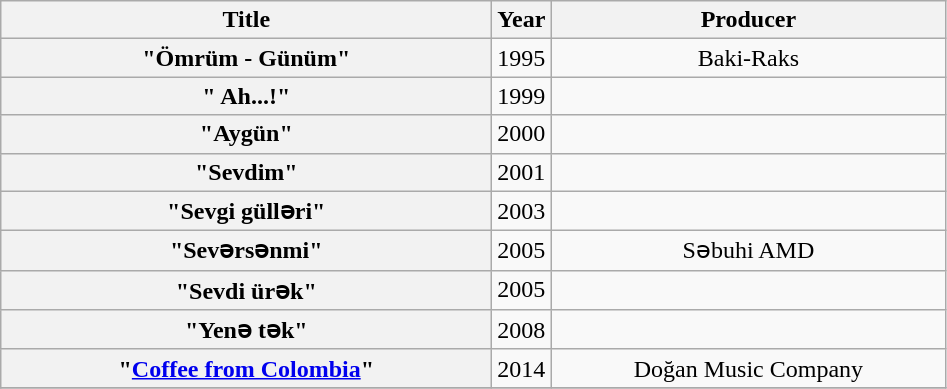<table class="wikitable plainrowheaders" style="text-align:center;">
<tr>
<th scope="col" style="width:20em;">Title</th>
<th scope="col">Year</th>
<th scope="col" style="width:16em;">Producer</th>
</tr>
<tr>
<th scope="row">"Ömrüm - Günüm"</th>
<td>1995</td>
<td>Baki-Raks</td>
</tr>
<tr>
<th scope="row">" Ah...!"</th>
<td>1999</td>
<td></td>
</tr>
<tr>
<th scope="row">"Aygün"</th>
<td>2000</td>
<td></td>
</tr>
<tr>
<th scope="row">"Sevdim"</th>
<td>2001</td>
<td></td>
</tr>
<tr>
<th scope="row">"Sevgi gülləri"</th>
<td>2003</td>
<td></td>
</tr>
<tr>
<th scope="row">"Sevərsənmi"</th>
<td>2005</td>
<td>Səbuhi AMD</td>
</tr>
<tr>
<th scope="row">"Sevdi ürək"</th>
<td>2005</td>
<td></td>
</tr>
<tr>
<th scope="row">"Yenə tək"</th>
<td>2008</td>
<td></td>
</tr>
<tr>
<th scope="row">"<a href='#'>Coffee from Colombia</a>"</th>
<td>2014</td>
<td>Doğan Music Company</td>
</tr>
<tr>
</tr>
</table>
